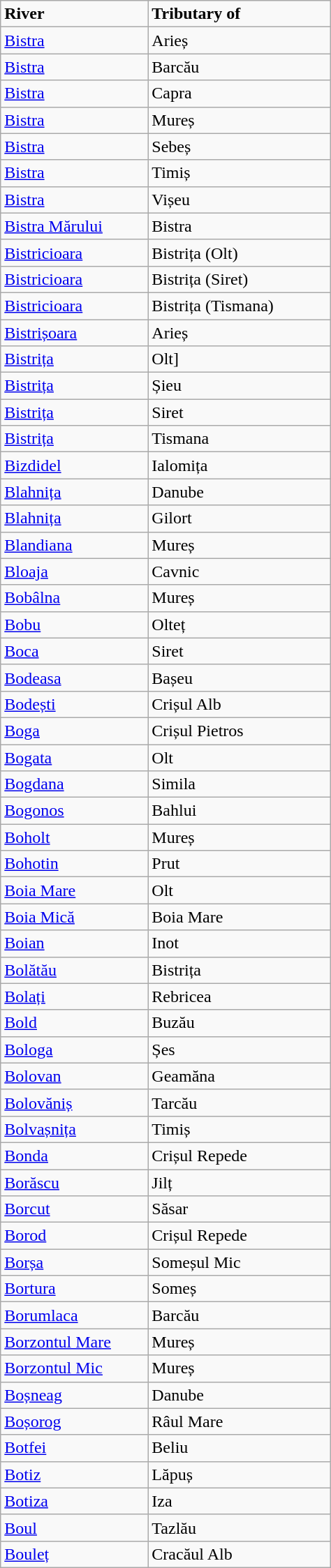<table class="wikitable">
<tr>
<td style="width:100pt;"><strong>River</strong></td>
<td style="width:125pt;"><strong>Tributary of</strong></td>
</tr>
<tr>
<td><a href='#'>Bistra</a></td>
<td>Arieș</td>
</tr>
<tr>
<td><a href='#'>Bistra</a></td>
<td>Barcău</td>
</tr>
<tr>
<td><a href='#'>Bistra</a></td>
<td>Capra</td>
</tr>
<tr>
<td><a href='#'>Bistra</a></td>
<td>Mureș</td>
</tr>
<tr>
<td><a href='#'>Bistra</a></td>
<td>Sebeș</td>
</tr>
<tr>
<td><a href='#'>Bistra</a></td>
<td>Timiș</td>
</tr>
<tr>
<td><a href='#'>Bistra</a></td>
<td>Vișeu</td>
</tr>
<tr>
<td><a href='#'>Bistra Mărului</a></td>
<td>Bistra</td>
</tr>
<tr>
<td><a href='#'>Bistricioara</a></td>
<td>Bistrița (Olt)</td>
</tr>
<tr>
<td><a href='#'>Bistricioara</a></td>
<td>Bistrița (Siret)</td>
</tr>
<tr>
<td><a href='#'>Bistricioara</a></td>
<td>Bistrița (Tismana)</td>
</tr>
<tr>
<td><a href='#'>Bistrișoara</a></td>
<td>Arieș</td>
</tr>
<tr>
<td><a href='#'>Bistrița</a></td>
<td>Olt]</td>
</tr>
<tr>
<td><a href='#'>Bistrița</a></td>
<td>Șieu</td>
</tr>
<tr>
<td><a href='#'>Bistrița</a></td>
<td>Siret</td>
</tr>
<tr>
<td><a href='#'>Bistrița</a></td>
<td>Tismana</td>
</tr>
<tr>
<td><a href='#'>Bizdidel</a></td>
<td>Ialomița</td>
</tr>
<tr>
<td><a href='#'>Blahnița</a></td>
<td>Danube</td>
</tr>
<tr>
<td><a href='#'>Blahnița</a></td>
<td>Gilort</td>
</tr>
<tr>
<td><a href='#'>Blandiana</a></td>
<td>Mureș</td>
</tr>
<tr>
<td><a href='#'>Bloaja</a></td>
<td>Cavnic</td>
</tr>
<tr>
<td><a href='#'>Bobâlna</a></td>
<td>Mureș</td>
</tr>
<tr>
<td><a href='#'>Bobu</a></td>
<td>Olteț</td>
</tr>
<tr>
<td><a href='#'>Boca</a></td>
<td>Siret</td>
</tr>
<tr>
<td><a href='#'>Bodeasa</a></td>
<td>Bașeu</td>
</tr>
<tr>
<td><a href='#'>Bodești</a></td>
<td>Crișul Alb</td>
</tr>
<tr>
<td><a href='#'>Boga</a></td>
<td>Crișul Pietros</td>
</tr>
<tr>
<td><a href='#'>Bogata</a></td>
<td>Olt</td>
</tr>
<tr>
<td><a href='#'>Bogdana</a></td>
<td>Simila</td>
</tr>
<tr>
<td><a href='#'>Bogonos</a></td>
<td>Bahlui</td>
</tr>
<tr>
<td><a href='#'>Boholt</a></td>
<td>Mureș</td>
</tr>
<tr>
<td><a href='#'>Bohotin</a></td>
<td>Prut</td>
</tr>
<tr>
<td><a href='#'>Boia Mare</a></td>
<td>Olt</td>
</tr>
<tr>
<td><a href='#'>Boia Mică</a></td>
<td>Boia Mare</td>
</tr>
<tr>
<td><a href='#'>Boian</a></td>
<td>Inot</td>
</tr>
<tr>
<td><a href='#'>Bolătău</a></td>
<td>Bistrița</td>
</tr>
<tr>
<td><a href='#'>Bolați</a></td>
<td>Rebricea</td>
</tr>
<tr>
<td><a href='#'>Bold</a></td>
<td>Buzău</td>
</tr>
<tr>
<td><a href='#'>Bologa</a></td>
<td>Șes</td>
</tr>
<tr>
<td><a href='#'>Bolovan</a></td>
<td>Geamăna</td>
</tr>
<tr>
<td><a href='#'>Bolovăniș</a></td>
<td>Tarcău</td>
</tr>
<tr>
<td><a href='#'>Bolvașnița</a></td>
<td>Timiș</td>
</tr>
<tr>
<td><a href='#'>Bonda</a></td>
<td>Crișul Repede</td>
</tr>
<tr>
<td><a href='#'>Borăscu</a></td>
<td>Jilț</td>
</tr>
<tr>
<td><a href='#'>Borcut</a></td>
<td>Săsar</td>
</tr>
<tr>
<td><a href='#'>Borod</a></td>
<td>Crișul Repede</td>
</tr>
<tr>
<td><a href='#'>Borșa</a></td>
<td>Someșul Mic</td>
</tr>
<tr>
<td><a href='#'>Bortura</a></td>
<td>Someș</td>
</tr>
<tr>
<td><a href='#'>Borumlaca</a></td>
<td>Barcău</td>
</tr>
<tr>
<td><a href='#'>Borzontul Mare</a></td>
<td>Mureș</td>
</tr>
<tr>
<td><a href='#'>Borzontul Mic</a></td>
<td>Mureș</td>
</tr>
<tr>
<td><a href='#'>Boșneag</a></td>
<td>Danube</td>
</tr>
<tr>
<td><a href='#'>Boșorog</a></td>
<td>Râul Mare</td>
</tr>
<tr>
<td><a href='#'>Botfei</a></td>
<td>Beliu</td>
</tr>
<tr>
<td><a href='#'>Botiz</a></td>
<td>Lăpuș</td>
</tr>
<tr>
<td><a href='#'>Botiza</a></td>
<td>Iza</td>
</tr>
<tr>
<td><a href='#'>Boul</a></td>
<td>Tazlău</td>
</tr>
<tr>
<td><a href='#'>Bouleț</a></td>
<td>Cracăul Alb</td>
</tr>
</table>
